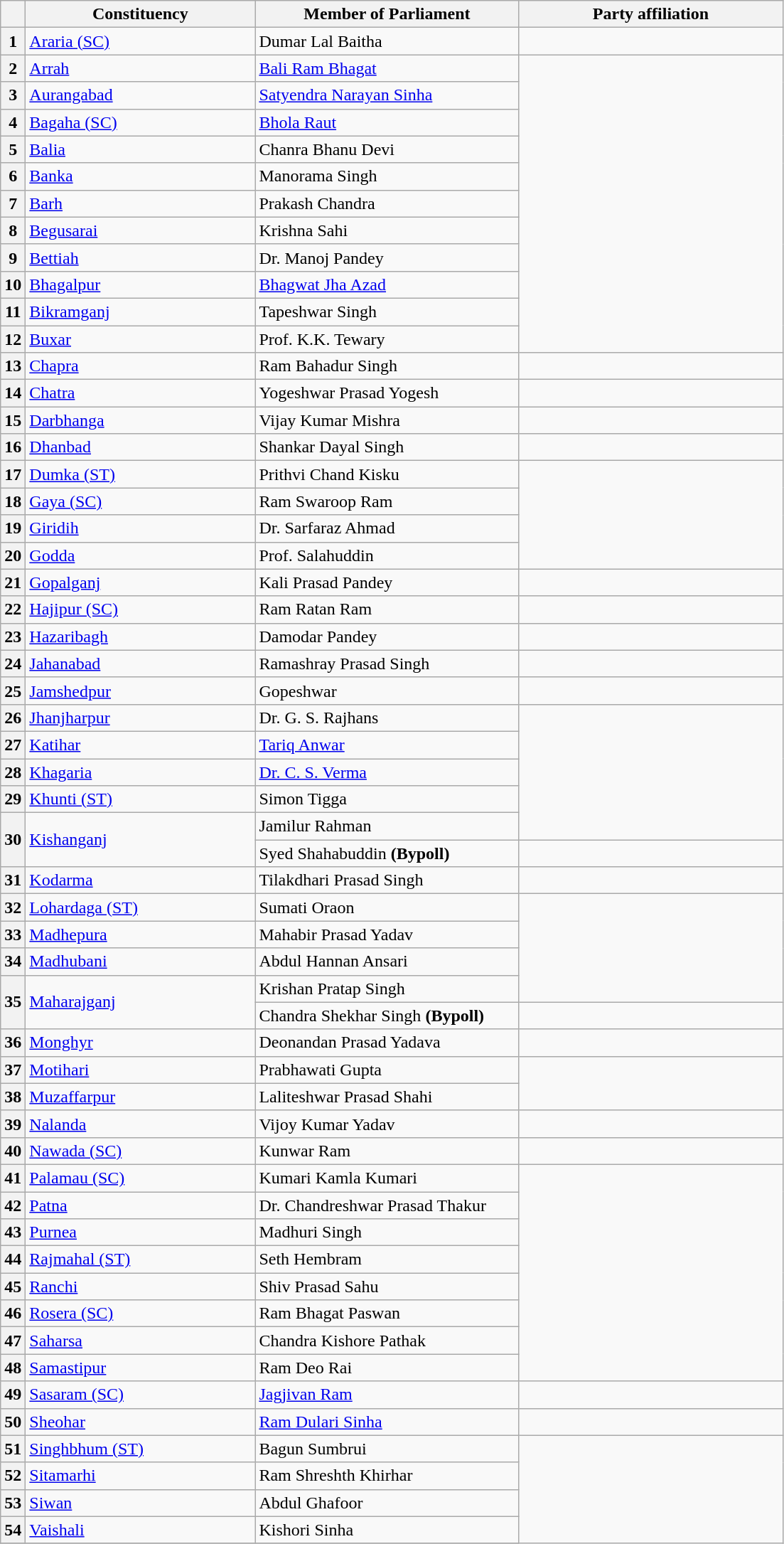<table class="wikitable sortable">
<tr style="text-align:center;">
<th></th>
<th style="width:13em">Constituency</th>
<th style="width:15em">Member of Parliament</th>
<th colspan="2" style="width:15em">Party affiliation</th>
</tr>
<tr>
<th>1</th>
<td><a href='#'>Araria (SC)</a></td>
<td>Dumar Lal Baitha</td>
<td></td>
</tr>
<tr>
<th>2</th>
<td><a href='#'>Arrah</a></td>
<td><a href='#'>Bali Ram Bhagat</a></td>
</tr>
<tr>
<th>3</th>
<td><a href='#'>Aurangabad</a></td>
<td><a href='#'>Satyendra Narayan Sinha</a></td>
</tr>
<tr>
<th>4</th>
<td><a href='#'>Bagaha (SC)</a></td>
<td><a href='#'>Bhola Raut</a></td>
</tr>
<tr>
<th>5</th>
<td><a href='#'>Balia</a></td>
<td>Chanra Bhanu Devi</td>
</tr>
<tr>
<th>6</th>
<td><a href='#'>Banka</a></td>
<td>Manorama Singh</td>
</tr>
<tr>
<th>7</th>
<td><a href='#'>Barh</a></td>
<td>Prakash Chandra</td>
</tr>
<tr>
<th>8</th>
<td><a href='#'>Begusarai</a></td>
<td>Krishna Sahi</td>
</tr>
<tr>
<th>9</th>
<td><a href='#'>Bettiah</a></td>
<td>Dr. Manoj Pandey</td>
</tr>
<tr>
<th>10</th>
<td><a href='#'>Bhagalpur</a></td>
<td><a href='#'>Bhagwat Jha Azad</a></td>
</tr>
<tr>
<th>11</th>
<td><a href='#'>Bikramganj</a></td>
<td>Tapeshwar Singh</td>
</tr>
<tr>
<th>12</th>
<td><a href='#'>Buxar</a></td>
<td>Prof. K.K. Tewary</td>
</tr>
<tr>
<th>13</th>
<td><a href='#'>Chapra</a></td>
<td>Ram Bahadur Singh</td>
<td></td>
</tr>
<tr>
<th>14</th>
<td><a href='#'>Chatra</a></td>
<td>Yogeshwar Prasad Yogesh</td>
<td></td>
</tr>
<tr>
<th>15</th>
<td><a href='#'>Darbhanga</a></td>
<td>Vijay Kumar Mishra</td>
<td></td>
</tr>
<tr>
<th>16</th>
<td><a href='#'>Dhanbad</a></td>
<td>Shankar Dayal Singh</td>
<td></td>
</tr>
<tr>
<th>17</th>
<td><a href='#'>Dumka (ST)</a></td>
<td>Prithvi Chand Kisku</td>
</tr>
<tr>
<th>18</th>
<td><a href='#'>Gaya (SC)</a></td>
<td>Ram Swaroop Ram</td>
</tr>
<tr>
<th>19</th>
<td><a href='#'>Giridih</a></td>
<td>Dr. Sarfaraz Ahmad</td>
</tr>
<tr>
<th>20</th>
<td><a href='#'>Godda</a></td>
<td>Prof. Salahuddin</td>
</tr>
<tr>
<th>21</th>
<td><a href='#'>Gopalganj</a></td>
<td>Kali Prasad Pandey</td>
<td></td>
</tr>
<tr>
<th>22</th>
<td><a href='#'>Hajipur (SC)</a></td>
<td>Ram Ratan Ram</td>
<td></td>
</tr>
<tr>
<th>23</th>
<td><a href='#'>Hazaribagh</a></td>
<td>Damodar Pandey</td>
</tr>
<tr>
<th>24</th>
<td><a href='#'>Jahanabad</a></td>
<td>Ramashray Prasad Singh</td>
<td></td>
</tr>
<tr>
<th>25</th>
<td><a href='#'>Jamshedpur</a></td>
<td>Gopeshwar</td>
<td></td>
</tr>
<tr>
<th>26</th>
<td><a href='#'>Jhanjharpur</a></td>
<td>Dr. G. S. Rajhans</td>
</tr>
<tr>
<th>27</th>
<td><a href='#'>Katihar</a></td>
<td><a href='#'>Tariq Anwar</a></td>
</tr>
<tr>
<th>28</th>
<td><a href='#'>Khagaria</a></td>
<td><a href='#'>Dr. C. S. Verma</a></td>
</tr>
<tr>
<th>29</th>
<td><a href='#'>Khunti (ST)</a></td>
<td>Simon Tigga</td>
</tr>
<tr>
<th rowspan=2>30</th>
<td rowspan=2><a href='#'>Kishanganj</a></td>
<td>Jamilur Rahman</td>
</tr>
<tr>
<td>Syed Shahabuddin <strong>(Bypoll)</strong></td>
<td></td>
</tr>
<tr>
<th>31</th>
<td><a href='#'>Kodarma</a></td>
<td>Tilakdhari Prasad Singh</td>
<td></td>
</tr>
<tr>
<th>32</th>
<td><a href='#'>Lohardaga (ST)</a></td>
<td>Sumati Oraon</td>
</tr>
<tr>
<th>33</th>
<td><a href='#'>Madhepura</a></td>
<td>Mahabir Prasad Yadav</td>
</tr>
<tr>
<th>34</th>
<td><a href='#'>Madhubani</a></td>
<td>Abdul Hannan Ansari</td>
</tr>
<tr>
<th rowspan=2>35</th>
<td rowspan=2><a href='#'>Maharajganj</a></td>
<td>Krishan Pratap Singh</td>
</tr>
<tr>
<td>Chandra Shekhar Singh <strong>(Bypoll)</strong></td>
<td></td>
</tr>
<tr>
<th>36</th>
<td><a href='#'>Monghyr</a></td>
<td>Deonandan Prasad Yadava</td>
<td></td>
</tr>
<tr>
<th>37</th>
<td><a href='#'>Motihari</a></td>
<td>Prabhawati Gupta</td>
</tr>
<tr>
<th>38</th>
<td><a href='#'>Muzaffarpur</a></td>
<td>Laliteshwar Prasad Shahi</td>
</tr>
<tr>
<th>39</th>
<td><a href='#'>Nalanda</a></td>
<td>Vijoy Kumar Yadav</td>
<td></td>
</tr>
<tr>
<th>40</th>
<td><a href='#'>Nawada (SC)</a></td>
<td>Kunwar Ram</td>
<td></td>
</tr>
<tr>
<th>41</th>
<td><a href='#'>Palamau (SC)</a></td>
<td>Kumari Kamla Kumari</td>
</tr>
<tr>
<th>42</th>
<td><a href='#'>Patna</a></td>
<td>Dr. Chandreshwar Prasad Thakur</td>
</tr>
<tr>
<th>43</th>
<td><a href='#'>Purnea</a></td>
<td>Madhuri Singh</td>
</tr>
<tr>
<th>44</th>
<td><a href='#'>Rajmahal (ST)</a></td>
<td>Seth Hembram</td>
</tr>
<tr>
<th>45</th>
<td><a href='#'>Ranchi</a></td>
<td>Shiv Prasad Sahu</td>
</tr>
<tr>
<th>46</th>
<td><a href='#'>Rosera (SC)</a></td>
<td>Ram Bhagat Paswan</td>
</tr>
<tr>
<th>47</th>
<td><a href='#'>Saharsa</a></td>
<td>Chandra Kishore Pathak</td>
</tr>
<tr>
<th>48</th>
<td><a href='#'>Samastipur</a></td>
<td>Ram Deo Rai</td>
</tr>
<tr>
<th>49</th>
<td><a href='#'>Sasaram (SC)</a></td>
<td><a href='#'>Jagjivan Ram</a></td>
<td></td>
</tr>
<tr>
<th>50</th>
<td><a href='#'>Sheohar</a></td>
<td><a href='#'>Ram Dulari Sinha</a></td>
<td></td>
</tr>
<tr>
<th>51</th>
<td><a href='#'>Singhbhum (ST)</a></td>
<td>Bagun Sumbrui</td>
</tr>
<tr>
<th>52</th>
<td><a href='#'>Sitamarhi</a></td>
<td>Ram Shreshth Khirhar</td>
</tr>
<tr>
<th>53</th>
<td><a href='#'>Siwan</a></td>
<td>Abdul Ghafoor</td>
</tr>
<tr>
<th>54</th>
<td><a href='#'>Vaishali</a></td>
<td>Kishori Sinha</td>
</tr>
<tr>
</tr>
</table>
